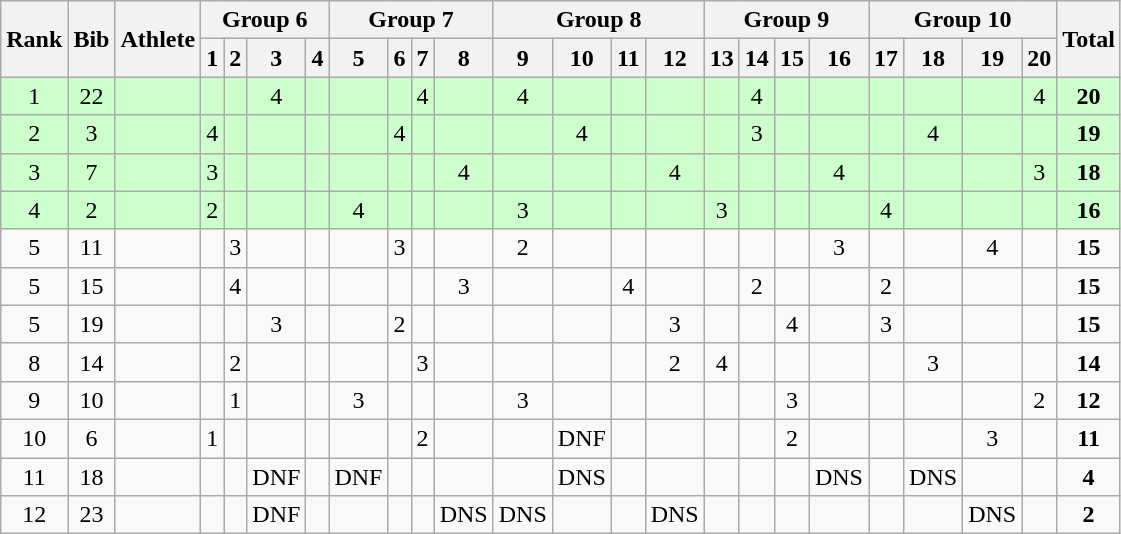<table class="wikitable" style="text-align:center;">
<tr>
<th rowspan=2>Rank</th>
<th rowspan=2>Bib</th>
<th rowspan=2>Athlete</th>
<th colspan=4>Group 6</th>
<th colspan=4>Group 7</th>
<th colspan=4>Group 8</th>
<th colspan=4>Group 9</th>
<th colspan=4>Group 10</th>
<th rowspan=2>Total</th>
</tr>
<tr>
<th>1</th>
<th>2</th>
<th>3</th>
<th>4</th>
<th>5</th>
<th>6</th>
<th>7</th>
<th>8</th>
<th>9</th>
<th>10</th>
<th>11</th>
<th>12</th>
<th>13</th>
<th>14</th>
<th>15</th>
<th>16</th>
<th>17</th>
<th>18</th>
<th>19</th>
<th>20</th>
</tr>
<tr bgcolor=ccffcc>
<td>1</td>
<td>22</td>
<td align=left></td>
<td></td>
<td></td>
<td>4</td>
<td></td>
<td></td>
<td></td>
<td>4</td>
<td></td>
<td>4</td>
<td></td>
<td></td>
<td></td>
<td></td>
<td>4</td>
<td></td>
<td></td>
<td></td>
<td></td>
<td></td>
<td>4</td>
<td><strong>20</strong></td>
</tr>
<tr bgcolor=ccffcc>
<td>2</td>
<td>3</td>
<td align=left></td>
<td>4</td>
<td></td>
<td></td>
<td></td>
<td></td>
<td>4</td>
<td></td>
<td></td>
<td></td>
<td>4</td>
<td></td>
<td></td>
<td></td>
<td>3</td>
<td></td>
<td></td>
<td></td>
<td>4</td>
<td></td>
<td></td>
<td><strong>19</strong></td>
</tr>
<tr bgcolor=ccffcc>
<td>3</td>
<td>7</td>
<td align=left></td>
<td>3</td>
<td></td>
<td></td>
<td></td>
<td></td>
<td></td>
<td></td>
<td>4</td>
<td></td>
<td></td>
<td></td>
<td>4</td>
<td></td>
<td></td>
<td></td>
<td>4</td>
<td></td>
<td></td>
<td></td>
<td>3</td>
<td><strong>18</strong></td>
</tr>
<tr bgcolor=ccffcc>
<td>4</td>
<td>2</td>
<td align=left></td>
<td>2</td>
<td></td>
<td></td>
<td></td>
<td>4</td>
<td></td>
<td></td>
<td></td>
<td>3</td>
<td></td>
<td></td>
<td></td>
<td>3</td>
<td></td>
<td></td>
<td></td>
<td>4</td>
<td></td>
<td></td>
<td></td>
<td><strong>16</strong></td>
</tr>
<tr>
<td>5</td>
<td>11</td>
<td align=left></td>
<td></td>
<td>3</td>
<td></td>
<td></td>
<td></td>
<td>3</td>
<td></td>
<td></td>
<td>2</td>
<td></td>
<td></td>
<td></td>
<td></td>
<td></td>
<td></td>
<td>3</td>
<td></td>
<td></td>
<td>4</td>
<td></td>
<td><strong>15</strong></td>
</tr>
<tr>
<td>5</td>
<td>15</td>
<td align=left></td>
<td></td>
<td>4</td>
<td></td>
<td></td>
<td></td>
<td></td>
<td></td>
<td>3</td>
<td></td>
<td></td>
<td>4</td>
<td></td>
<td></td>
<td>2</td>
<td></td>
<td></td>
<td>2</td>
<td></td>
<td></td>
<td></td>
<td><strong>15</strong></td>
</tr>
<tr>
<td>5</td>
<td>19</td>
<td align=left></td>
<td></td>
<td></td>
<td>3</td>
<td></td>
<td></td>
<td>2</td>
<td></td>
<td></td>
<td></td>
<td></td>
<td></td>
<td>3</td>
<td></td>
<td></td>
<td>4</td>
<td></td>
<td>3</td>
<td></td>
<td></td>
<td></td>
<td><strong>15</strong></td>
</tr>
<tr>
<td>8</td>
<td>14</td>
<td align=left></td>
<td></td>
<td>2</td>
<td></td>
<td></td>
<td></td>
<td></td>
<td>3</td>
<td></td>
<td></td>
<td></td>
<td></td>
<td>2</td>
<td>4</td>
<td></td>
<td></td>
<td></td>
<td></td>
<td>3</td>
<td></td>
<td></td>
<td><strong>14</strong></td>
</tr>
<tr>
<td>9</td>
<td>10</td>
<td align=left></td>
<td></td>
<td>1</td>
<td></td>
<td></td>
<td>3</td>
<td></td>
<td></td>
<td></td>
<td>3</td>
<td></td>
<td></td>
<td></td>
<td></td>
<td></td>
<td>3</td>
<td></td>
<td></td>
<td></td>
<td></td>
<td>2</td>
<td><strong>12</strong></td>
</tr>
<tr>
<td>10</td>
<td>6</td>
<td align=left></td>
<td>1</td>
<td></td>
<td></td>
<td></td>
<td></td>
<td></td>
<td>2</td>
<td></td>
<td></td>
<td>DNF</td>
<td></td>
<td></td>
<td></td>
<td></td>
<td>2</td>
<td></td>
<td></td>
<td></td>
<td>3</td>
<td></td>
<td><strong>11</strong></td>
</tr>
<tr>
<td>11</td>
<td>18</td>
<td align=left></td>
<td></td>
<td></td>
<td>DNF</td>
<td></td>
<td>DNF</td>
<td></td>
<td></td>
<td></td>
<td></td>
<td>DNS</td>
<td></td>
<td></td>
<td></td>
<td></td>
<td></td>
<td>DNS</td>
<td></td>
<td>DNS</td>
<td></td>
<td></td>
<td><strong>4</strong></td>
</tr>
<tr>
<td>12</td>
<td>23</td>
<td align=left></td>
<td></td>
<td></td>
<td>DNF</td>
<td></td>
<td></td>
<td></td>
<td></td>
<td>DNS</td>
<td>DNS</td>
<td></td>
<td></td>
<td>DNS</td>
<td></td>
<td></td>
<td></td>
<td></td>
<td></td>
<td></td>
<td>DNS</td>
<td></td>
<td><strong>2</strong></td>
</tr>
</table>
